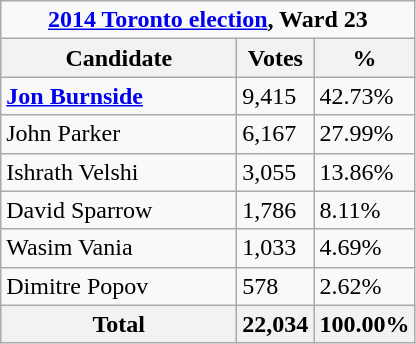<table class="wikitable">
<tr>
<td Colspan="3" align="center"><strong><a href='#'>2014 Toronto election</a>, Ward 23</strong></td>
</tr>
<tr>
<th bgcolor="#DDDDFF" width="150px">Candidate</th>
<th bgcolor="#DDDDFF">Votes</th>
<th bgcolor="#DDDDFF">%</th>
</tr>
<tr>
<td><strong><a href='#'>Jon Burnside</a></strong></td>
<td>9,415</td>
<td>42.73%</td>
</tr>
<tr>
<td>John Parker</td>
<td>6,167</td>
<td>27.99%</td>
</tr>
<tr>
<td>Ishrath Velshi</td>
<td>3,055</td>
<td>13.86%</td>
</tr>
<tr>
<td>David Sparrow</td>
<td>1,786</td>
<td>8.11%</td>
</tr>
<tr>
<td>Wasim Vania</td>
<td>1,033</td>
<td>4.69%</td>
</tr>
<tr>
<td>Dimitre Popov</td>
<td>578</td>
<td>2.62%</td>
</tr>
<tr>
<th>Total</th>
<th>22,034</th>
<th>100.00%</th>
</tr>
</table>
